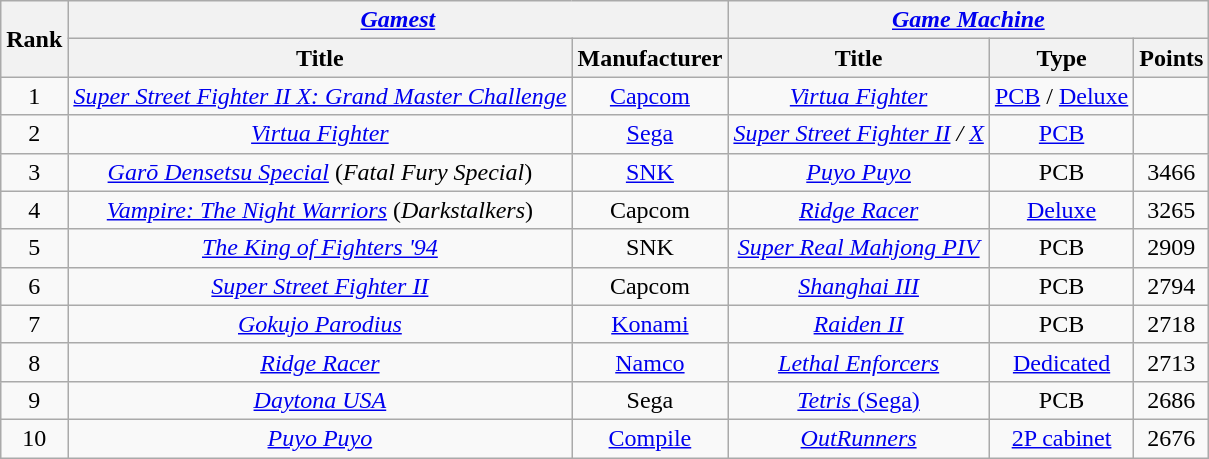<table class="wikitable sortable" style="text-align:center">
<tr>
<th rowspan="2">Rank</th>
<th colspan="2"><em><a href='#'>Gamest</a></em></th>
<th colspan="3"><em><a href='#'>Game Machine</a></em></th>
</tr>
<tr>
<th>Title</th>
<th>Manufacturer</th>
<th>Title</th>
<th>Type</th>
<th>Points</th>
</tr>
<tr>
<td>1</td>
<td><em><a href='#'>Super Street Fighter II X: Grand Master Challenge</a></em></td>
<td><a href='#'>Capcom</a></td>
<td><em><a href='#'>Virtua Fighter</a></em></td>
<td><a href='#'>PCB</a> / <a href='#'>Deluxe</a></td>
<td></td>
</tr>
<tr>
<td>2</td>
<td><em><a href='#'>Virtua Fighter</a></em></td>
<td><a href='#'>Sega</a></td>
<td><em><a href='#'>Super Street Fighter II</a> / <a href='#'>X</a></em></td>
<td><a href='#'>PCB</a></td>
<td></td>
</tr>
<tr>
<td>3</td>
<td><em><a href='#'>Garō Densetsu Special</a></em> (<em>Fatal Fury Special</em>)</td>
<td><a href='#'>SNK</a></td>
<td><em><a href='#'>Puyo Puyo</a></em></td>
<td>PCB</td>
<td>3466</td>
</tr>
<tr>
<td>4</td>
<td><em><a href='#'>Vampire: The Night Warriors</a></em> (<em>Darkstalkers</em>)</td>
<td>Capcom</td>
<td><a href='#'><em>Ridge Racer</em></a></td>
<td><a href='#'>Deluxe</a></td>
<td>3265</td>
</tr>
<tr>
<td>5</td>
<td><em><a href='#'>The King of Fighters '94</a></em></td>
<td>SNK</td>
<td><em><a href='#'>Super Real Mahjong PIV</a></em></td>
<td>PCB</td>
<td>2909</td>
</tr>
<tr>
<td>6</td>
<td><em><a href='#'>Super Street Fighter II</a></em></td>
<td>Capcom</td>
<td><em><a href='#'>Shanghai III</a></em></td>
<td>PCB</td>
<td>2794</td>
</tr>
<tr>
<td>7</td>
<td><em><a href='#'>Gokujo Parodius</a></em></td>
<td><a href='#'>Konami</a></td>
<td><em><a href='#'>Raiden II</a></em></td>
<td>PCB</td>
<td>2718</td>
</tr>
<tr>
<td>8</td>
<td><em><a href='#'>Ridge Racer</a></em></td>
<td><a href='#'>Namco</a></td>
<td><em><a href='#'>Lethal Enforcers</a></em></td>
<td><a href='#'>Dedicated</a></td>
<td>2713</td>
</tr>
<tr>
<td>9</td>
<td><em><a href='#'>Daytona USA</a></em></td>
<td>Sega</td>
<td><a href='#'><em>Tetris</em> (Sega)</a></td>
<td>PCB</td>
<td>2686</td>
</tr>
<tr>
<td>10</td>
<td><em><a href='#'>Puyo Puyo</a></em></td>
<td><a href='#'>Compile</a></td>
<td><em><a href='#'>OutRunners</a></em></td>
<td><a href='#'>2P cabinet</a></td>
<td>2676</td>
</tr>
</table>
